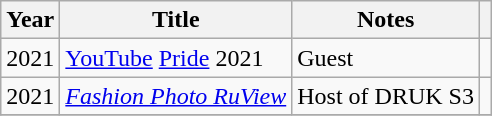<table class="wikitable plainrowheaders sortable">
<tr>
<th scope="col">Year</th>
<th scope="col">Title</th>
<th scope="col">Notes</th>
<th style="text-align: center;" class="unsortable"></th>
</tr>
<tr>
<td>2021</td>
<td><a href='#'>YouTube</a> <a href='#'>Pride</a> 2021</td>
<td>Guest</td>
<td></td>
</tr>
<tr>
<td>2021</td>
<td><em><a href='#'>Fashion Photo RuView</a></em></td>
<td>Host of DRUK S3</td>
<td></td>
</tr>
<tr>
</tr>
</table>
